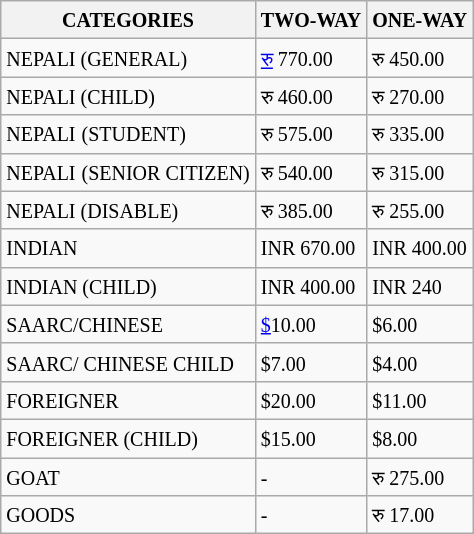<table class="wikitable">
<tr>
<th><strong><small>CATEGORIES</small></strong></th>
<th><small>TWO-WAY</small></th>
<th><small>ONE-WAY</small></th>
</tr>
<tr>
<td><small>NEPALI (GENERAL)</small></td>
<td><small><a href='#'>रु</a> 770.00</small></td>
<td><small>रु 450.00</small></td>
</tr>
<tr>
<td><small>NEPALI (</small><small>CHILD</small><small>)</small></td>
<td><small>रु 460.00</small></td>
<td><small>रु 270.00</small></td>
</tr>
<tr>
<td><small>NEPALI</small> <small>(STUDENT)</small></td>
<td><small>रु 575.00</small></td>
<td><small>रु 335.00</small></td>
</tr>
<tr>
<td><small>NEPALI</small> <small>(SENIOR CITIZEN)</small></td>
<td><small>रु 540.00</small></td>
<td><small>रु 315.00</small></td>
</tr>
<tr>
<td><small>NEPALI (</small><small>DISABLE</small><small>)</small></td>
<td><small>रु 385.00</small></td>
<td><small>रु 255.00</small></td>
</tr>
<tr>
<td><small>INDIAN</small></td>
<td><small>INR 670.00</small></td>
<td><small>INR 400.00</small></td>
</tr>
<tr>
<td><small>INDIAN (CHILD)</small></td>
<td><small>INR 400.00</small></td>
<td><small>INR 240</small></td>
</tr>
<tr>
<td><small>SAARC/CHINESE</small></td>
<td><small><a href='#'>$</a>10.00</small></td>
<td><small>$6.00</small></td>
</tr>
<tr>
<td><small>SAARC/ CHINESE CHILD</small></td>
<td><small>$7.00</small></td>
<td><small>$4.00</small></td>
</tr>
<tr>
<td><small>FOREIGNER</small></td>
<td><small>$20.00</small></td>
<td><small>$11.00</small></td>
</tr>
<tr>
<td><small>FOREIGNER (CHILD)</small></td>
<td><small>$15.00</small></td>
<td><small>$8.00</small></td>
</tr>
<tr>
<td><small>GOAT</small></td>
<td><small>-</small></td>
<td><small>रु 275.00</small></td>
</tr>
<tr>
<td><small>GOODS</small></td>
<td><small>-</small></td>
<td><small>रु 17.00</small></td>
</tr>
</table>
